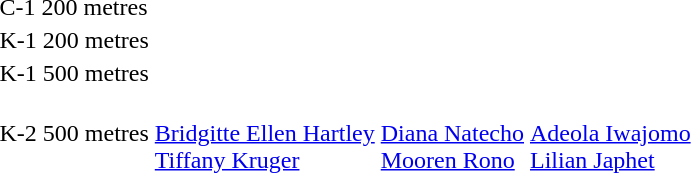<table>
<tr>
<td>C-1 200 metres</td>
<td></td>
<td></td>
<td></td>
</tr>
<tr>
<td>K-1 200 metres</td>
<td></td>
<td></td>
<td></td>
</tr>
<tr>
<td>K-1 500 metres</td>
<td></td>
<td></td>
<td></td>
</tr>
<tr>
<td>K-2 500 metres</td>
<td><br><a href='#'>Bridgitte Ellen Hartley</a><br><a href='#'>Tiffany Kruger</a></td>
<td><br><a href='#'>Diana Natecho</a><br><a href='#'>Mooren Rono</a></td>
<td><br><a href='#'>Adeola Iwajomo</a><br><a href='#'>Lilian Japhet</a></td>
</tr>
</table>
